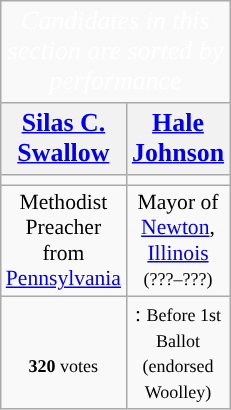<table class="wikitable" style="font-size:90%">
<tr>
<td colspan="2" style="text-align:center; font-size:120%; color:white; background:"><em>Candidates in this section are sorted by performance</em></td>
</tr>
<tr style="font-size:120%;">
<th scope="col" style="width:3em;"><a href='#'>Silas C. Swallow</a></th>
<th scope="col" style="width:3em;"><a href='#'>Hale Johnson</a></th>
</tr>
<tr>
<td></td>
<td></td>
</tr>
<tr style="text-align:center">
<td>Methodist Preacher from <a href='#'>Pennsylvania</a></td>
<td>Mayor of <a href='#'>Newton</a>, <a href='#'>Illinois</a><br><small>(???–???)</small></td>
</tr>
<tr style="text-align:center">
<td><br><small><strong>320</strong> votes</small></td>
<td><strong></strong>: <small>Before 1st Ballot</small><br><small>(endorsed Woolley)</small></td>
</tr>
</table>
